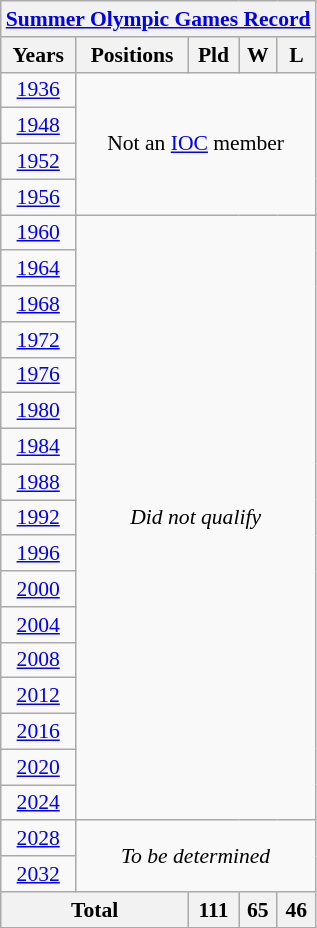<table class="wikitable sortable" style="text-align: center;font-size:90%;">
<tr>
<th colspan=5><a href='#'>Summer Olympic Games Record</a></th>
</tr>
<tr>
<th>Years</th>
<th>Positions</th>
<th>Pld</th>
<th>W</th>
<th>L</th>
</tr>
<tr>
<td> <a href='#'>1936</a></td>
<td rowspan=4 colspan=4>Not an <a href='#'>IOC</a> member</td>
</tr>
<tr>
<td> <a href='#'>1948</a></td>
</tr>
<tr>
<td> <a href='#'>1952</a></td>
</tr>
<tr>
<td> <a href='#'>1956</a></td>
</tr>
<tr>
<td> <a href='#'>1960</a></td>
<td rowspan=17 colspan=4><em>Did not qualify</em></td>
</tr>
<tr>
<td> <a href='#'>1964</a></td>
</tr>
<tr>
<td> <a href='#'>1968</a></td>
</tr>
<tr>
<td> <a href='#'>1972</a></td>
</tr>
<tr>
<td> <a href='#'>1976</a></td>
</tr>
<tr>
<td> <a href='#'>1980</a></td>
</tr>
<tr>
<td> <a href='#'>1984</a></td>
</tr>
<tr>
<td> <a href='#'>1988</a></td>
</tr>
<tr>
<td> <a href='#'>1992</a></td>
</tr>
<tr>
<td> <a href='#'>1996</a></td>
</tr>
<tr>
<td> <a href='#'>2000</a></td>
</tr>
<tr>
<td> <a href='#'>2004</a></td>
</tr>
<tr>
<td> <a href='#'>2008</a></td>
</tr>
<tr>
<td> <a href='#'>2012</a></td>
</tr>
<tr>
<td> <a href='#'>2016</a></td>
</tr>
<tr>
<td> <a href='#'>2020</a></td>
</tr>
<tr>
<td> <a href='#'>2024</a></td>
</tr>
<tr>
<td> <a href='#'>2028</a></td>
<td rowspan=2 colspan=4><em>To be determined</em></td>
</tr>
<tr>
<td> <a href='#'>2032</a></td>
</tr>
<tr>
<th colspan=2>Total</th>
<th>111</th>
<th>65</th>
<th>46</th>
</tr>
</table>
